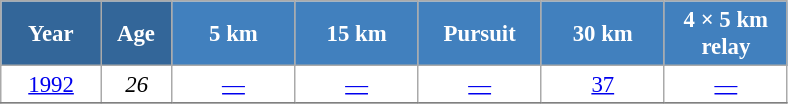<table class="wikitable" style="font-size:95%; text-align:center; border:grey solid 1px; border-collapse:collapse; background:#ffffff;">
<tr>
<th style="background-color:#369; color:white; width:60px;"> Year </th>
<th style="background-color:#369; color:white; width:40px;"> Age </th>
<th style="background-color:#4180be; color:white; width:75px;"> 5 km </th>
<th style="background-color:#4180be; color:white; width:75px;"> 15 km </th>
<th style="background-color:#4180be; color:white; width:75px;"> Pursuit </th>
<th style="background-color:#4180be; color:white; width:75px;"> 30 km </th>
<th style="background-color:#4180be; color:white; width:75px;"> 4 × 5 km <br> relay </th>
</tr>
<tr>
<td><a href='#'>1992</a></td>
<td><em>26</em></td>
<td><a href='#'>—</a></td>
<td><a href='#'>—</a></td>
<td><a href='#'>—</a></td>
<td><a href='#'>37</a></td>
<td><a href='#'>—</a></td>
</tr>
<tr>
</tr>
</table>
